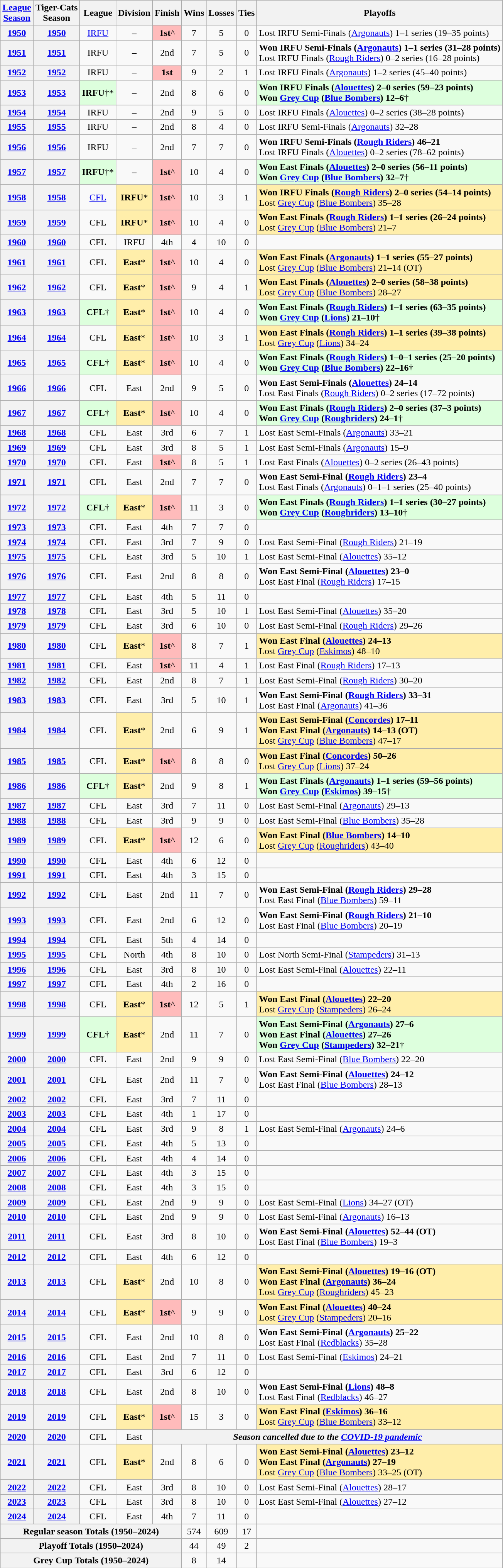<table class="wikitable" style="text-align:center">
<tr>
<th><a href='#'>League<br>Season</a></th>
<th>Tiger-Cats<br>Season</th>
<th>League</th>
<th>Division</th>
<th>Finish</th>
<th>Wins</th>
<th>Losses</th>
<th>Ties</th>
<th>Playoffs</th>
</tr>
<tr>
<th><a href='#'>1950</a></th>
<th><a href='#'>1950</a></th>
<td><a href='#'>IRFU</a></td>
<td>–</td>
<td bgcolor="#ffbbbb"><strong>1st</strong>^</td>
<td>7</td>
<td>5</td>
<td>0</td>
<td align="left">Lost IRFU Semi-Finals (<a href='#'>Argonauts</a>) 1–1 series (19–35 points)</td>
</tr>
<tr>
<th><a href='#'>1951</a></th>
<th><a href='#'>1951</a></th>
<td>IRFU</td>
<td>–</td>
<td>2nd</td>
<td>7</td>
<td>5</td>
<td>0</td>
<td align="left"><strong>Won IRFU Semi-Finals (<a href='#'>Argonauts</a>) 1–1 series (31–28 points)</strong><br>Lost IRFU Finals (<a href='#'>Rough Riders</a>) 0–2 series (16–28 points)</td>
</tr>
<tr>
<th><a href='#'>1952</a></th>
<th><a href='#'>1952</a></th>
<td>IRFU</td>
<td>–</td>
<td bgcolor="#ffbbbb"><strong>1st</strong></td>
<td>9</td>
<td>2</td>
<td>1</td>
<td align="left">Lost IRFU Finals (<a href='#'>Argonauts</a>) 1–2 series (45–40 points)</td>
</tr>
<tr>
<th><a href='#'>1953</a></th>
<th><a href='#'>1953</a></th>
<td bgcolor="#ddffdd"><strong>IRFU</strong>†*</td>
<td>–</td>
<td>2nd</td>
<td>8</td>
<td>6</td>
<td>0</td>
<td style="background: #ddffdd; text-align:left"><strong>Won IRFU Finals (<a href='#'>Alouettes</a>) 2–0 series (59–23 points)</strong><br><strong>Won <a href='#'>Grey Cup</a> (<a href='#'>Blue Bombers</a>) 12–6</strong>†</td>
</tr>
<tr>
<th><a href='#'>1954</a></th>
<th><a href='#'>1954</a></th>
<td>IRFU</td>
<td>–</td>
<td>2nd</td>
<td>9</td>
<td>5</td>
<td>0</td>
<td align="left">Lost IRFU Finals (<a href='#'>Alouettes</a>) 0–2 series (38–28 points)</td>
</tr>
<tr>
<th><a href='#'>1955</a></th>
<th><a href='#'>1955</a></th>
<td>IRFU</td>
<td>–</td>
<td>2nd</td>
<td>8</td>
<td>4</td>
<td>0</td>
<td align="left">Lost IRFU Semi-Finals (<a href='#'>Argonauts</a>) 32–28</td>
</tr>
<tr>
<th><a href='#'>1956</a></th>
<th><a href='#'>1956</a></th>
<td>IRFU</td>
<td>–</td>
<td>2nd</td>
<td>7</td>
<td>7</td>
<td>0</td>
<td align="left"><strong>Won IRFU Semi-Finals (<a href='#'>Rough Riders</a>) 46–21</strong><br>Lost IRFU Finals (<a href='#'>Alouettes</a>) 0–2 series (78–62 points)</td>
</tr>
<tr>
<th><a href='#'>1957</a></th>
<th><a href='#'>1957</a></th>
<td bgcolor="#ddffdd"><strong>IRFU</strong>†*</td>
<td>–</td>
<td bgcolor="#ffbbbb"><strong>1st</strong>^</td>
<td>10</td>
<td>4</td>
<td>0</td>
<td style="background: #ddffdd; text-align:left"><strong>Won East Finals (<a href='#'>Alouettes</a>) 2–0 series (56–11 points)</strong><br><strong>Won <a href='#'>Grey Cup</a> (<a href='#'>Blue Bombers</a>) 32–7</strong>†</td>
</tr>
<tr>
<th><a href='#'>1958</a></th>
<th><a href='#'>1958</a></th>
<td><a href='#'>CFL</a></td>
<td bgcolor="#ffeeaa"><strong>IRFU</strong>*</td>
<td bgcolor="#ffbbbb"><strong>1st</strong>^</td>
<td>10</td>
<td>3</td>
<td>1</td>
<td style="background: #ffeeaa; text-align:left"><strong>Won IRFU Finals (<a href='#'>Rough Riders</a>) 2–0 series (54–14 points)</strong><br>Lost <a href='#'>Grey Cup</a> (<a href='#'>Blue Bombers</a>) 35–28</td>
</tr>
<tr>
<th><a href='#'>1959</a></th>
<th><a href='#'>1959</a></th>
<td>CFL</td>
<td bgcolor="#ffeeaa"><strong>IRFU</strong>*</td>
<td bgcolor="#ffbbbb"><strong>1st</strong>^</td>
<td>10</td>
<td>4</td>
<td>0</td>
<td style="background: #ffeeaa; text-align:left"><strong>Won East Finals (<a href='#'>Rough Riders</a>) 1–1 series (26–24 points)</strong><br>Lost <a href='#'>Grey Cup</a> (<a href='#'>Blue Bombers</a>) 21–7</td>
</tr>
<tr>
<th><a href='#'>1960</a></th>
<th><a href='#'>1960</a></th>
<td>CFL</td>
<td>IRFU</td>
<td>4th</td>
<td>4</td>
<td>10</td>
<td>0</td>
<td></td>
</tr>
<tr>
<th><a href='#'>1961</a></th>
<th><a href='#'>1961</a></th>
<td>CFL</td>
<td bgcolor="#ffeeaa"><strong>East</strong>*</td>
<td bgcolor="#ffbbbb"><strong>1st</strong>^</td>
<td>10</td>
<td>4</td>
<td>0</td>
<td style="background: #ffeeaa; text-align:left"><strong>Won East Finals (<a href='#'>Argonauts</a>) 1–1 series (55–27 points)</strong><br>Lost <a href='#'>Grey Cup</a> (<a href='#'>Blue Bombers</a>) 21–14 (OT)</td>
</tr>
<tr>
<th><a href='#'>1962</a></th>
<th><a href='#'>1962</a></th>
<td>CFL</td>
<td bgcolor="#ffeeaa"><strong>East</strong>*</td>
<td bgcolor="#ffbbbb"><strong>1st</strong>^</td>
<td>9</td>
<td>4</td>
<td>1</td>
<td style="background: #ffeeaa; text-align:left"><strong>Won East Finals (<a href='#'>Alouettes</a>) 2–0 series (58–38 points)</strong><br>Lost <a href='#'>Grey Cup</a> (<a href='#'>Blue Bombers</a>) 28–27</td>
</tr>
<tr>
<th><a href='#'>1963</a></th>
<th><a href='#'>1963</a></th>
<td bgcolor="#ddffdd"><strong>CFL</strong>†</td>
<td bgcolor="#ffeeaa"><strong>East</strong>*</td>
<td bgcolor="#ffbbbb"><strong>1st</strong>^</td>
<td>10</td>
<td>4</td>
<td>0</td>
<td style="background: #ddffdd; text-align:left"><strong>Won East Finals (<a href='#'>Rough Riders</a>) 1–1 series (63–35 points)</strong><br><strong>Won <a href='#'>Grey Cup</a> (<a href='#'>Lions</a>) 21–10</strong>†</td>
</tr>
<tr>
<th><a href='#'>1964</a></th>
<th><a href='#'>1964</a></th>
<td>CFL</td>
<td bgcolor="#ffeeaa"><strong>East</strong>*</td>
<td bgcolor="#ffbbbb"><strong>1st</strong>^</td>
<td>10</td>
<td>3</td>
<td>1</td>
<td style="background: #ffeeaa; text-align:left"><strong>Won East Finals (<a href='#'>Rough Riders</a>) 1–1 series (39–38 points)</strong><br>Lost <a href='#'>Grey Cup</a> (<a href='#'>Lions</a>) 34–24</td>
</tr>
<tr>
<th><a href='#'>1965</a></th>
<th><a href='#'>1965</a></th>
<td bgcolor="#ddffdd"><strong>CFL</strong>†</td>
<td bgcolor="#ffeeaa"><strong>East</strong>*</td>
<td bgcolor="#ffbbbb"><strong>1st</strong>^</td>
<td>10</td>
<td>4</td>
<td>0</td>
<td style="background: #ddffdd; text-align:left"><strong>Won East Finals (<a href='#'>Rough Riders</a>) 1–0–1 series (25–20 points)</strong><br><strong>Won <a href='#'>Grey Cup</a> (<a href='#'>Blue Bombers</a>) 22–16</strong>†</td>
</tr>
<tr>
<th><a href='#'>1966</a></th>
<th><a href='#'>1966</a></th>
<td>CFL</td>
<td>East</td>
<td>2nd</td>
<td>9</td>
<td>5</td>
<td>0</td>
<td align="left"><strong>Won East Semi-Finals (<a href='#'>Alouettes</a>) 24–14</strong><br>Lost East Finals (<a href='#'>Rough Riders</a>) 0–2 series (17–72 points)</td>
</tr>
<tr>
<th><a href='#'>1967</a></th>
<th><a href='#'>1967</a></th>
<td bgcolor="#ddffdd"><strong>CFL</strong>†</td>
<td bgcolor="#ffeeaa"><strong>East</strong>*</td>
<td bgcolor="#ffbbbb"><strong>1st</strong>^</td>
<td>10</td>
<td>4</td>
<td>0</td>
<td style="background: #ddffdd; text-align:left"><strong>Won East Finals (<a href='#'>Rough Riders</a>) 2–0 series (37–3 points)</strong><br><strong>Won <a href='#'>Grey Cup</a> (<a href='#'>Roughriders</a>) 24–1</strong>†</td>
</tr>
<tr>
<th><a href='#'>1968</a></th>
<th><a href='#'>1968</a></th>
<td>CFL</td>
<td>East</td>
<td>3rd</td>
<td>6</td>
<td>7</td>
<td>1</td>
<td align="left">Lost East Semi-Finals (<a href='#'>Argonauts</a>) 33–21</td>
</tr>
<tr>
<th><a href='#'>1969</a></th>
<th><a href='#'>1969</a></th>
<td>CFL</td>
<td>East</td>
<td>3rd</td>
<td>8</td>
<td>5</td>
<td>1</td>
<td align="left">Lost East Semi-Finals (<a href='#'>Argonauts</a>) 15–9</td>
</tr>
<tr>
<th><a href='#'>1970</a></th>
<th><a href='#'>1970</a></th>
<td>CFL</td>
<td>East</td>
<td bgcolor="#ffbbbb"><strong>1st</strong>^</td>
<td>8</td>
<td>5</td>
<td>1</td>
<td align="left">Lost East Finals (<a href='#'>Alouettes</a>) 0–2 series (26–43 points)</td>
</tr>
<tr>
<th><a href='#'>1971</a></th>
<th><a href='#'>1971</a></th>
<td>CFL</td>
<td>East</td>
<td>2nd</td>
<td>7</td>
<td>7</td>
<td>0</td>
<td align="left"><strong>Won East Semi-Final (<a href='#'>Rough Riders</a>) 23–4</strong><br>Lost East Finals (<a href='#'>Argonauts</a>) 0–1–1 series (25–40 points)</td>
</tr>
<tr>
<th><a href='#'>1972</a></th>
<th><a href='#'>1972</a></th>
<td bgcolor="#ddffdd"><strong>CFL</strong>†</td>
<td bgcolor="#ffeeaa"><strong>East</strong>*</td>
<td bgcolor="#ffbbbb"><strong>1st</strong>^</td>
<td>11</td>
<td>3</td>
<td>0</td>
<td style="background: #ddffdd; text-align:left"><strong>Won East Finals (<a href='#'>Rough Riders</a>) 1–1 series (30–27 points)</strong><br><strong>Won <a href='#'>Grey Cup</a> (<a href='#'>Roughriders</a>) 13–10</strong>†</td>
</tr>
<tr>
<th><a href='#'>1973</a></th>
<th><a href='#'>1973</a></th>
<td>CFL</td>
<td>East</td>
<td>4th</td>
<td>7</td>
<td>7</td>
<td>0</td>
<td></td>
</tr>
<tr>
<th><a href='#'>1974</a></th>
<th><a href='#'>1974</a></th>
<td>CFL</td>
<td>East</td>
<td>3rd</td>
<td>7</td>
<td>9</td>
<td>0</td>
<td align="left">Lost East Semi-Final (<a href='#'>Rough Riders</a>) 21–19</td>
</tr>
<tr>
<th><a href='#'>1975</a></th>
<th><a href='#'>1975</a></th>
<td>CFL</td>
<td>East</td>
<td>3rd</td>
<td>5</td>
<td>10</td>
<td>1</td>
<td align="left">Lost East Semi-Final (<a href='#'>Alouettes</a>) 35–12</td>
</tr>
<tr>
<th><a href='#'>1976</a></th>
<th><a href='#'>1976</a></th>
<td>CFL</td>
<td>East</td>
<td>2nd</td>
<td>8</td>
<td>8</td>
<td>0</td>
<td align="left"><strong>Won East Semi-Final (<a href='#'>Alouettes</a>) 23–0</strong><br>Lost East Final (<a href='#'>Rough Riders</a>) 17–15</td>
</tr>
<tr>
<th><a href='#'>1977</a></th>
<th><a href='#'>1977</a></th>
<td>CFL</td>
<td>East</td>
<td>4th</td>
<td>5</td>
<td>11</td>
<td>0</td>
<td></td>
</tr>
<tr>
<th><a href='#'>1978</a></th>
<th><a href='#'>1978</a></th>
<td>CFL</td>
<td>East</td>
<td>3rd</td>
<td>5</td>
<td>10</td>
<td>1</td>
<td align="left">Lost East Semi-Final (<a href='#'>Alouettes</a>) 35–20</td>
</tr>
<tr>
<th><a href='#'>1979</a></th>
<th><a href='#'>1979</a></th>
<td>CFL</td>
<td>East</td>
<td>3rd</td>
<td>6</td>
<td>10</td>
<td>0</td>
<td align="left">Lost East Semi-Final (<a href='#'>Rough Riders</a>) 29–26</td>
</tr>
<tr>
<th><a href='#'>1980</a></th>
<th><a href='#'>1980</a></th>
<td>CFL</td>
<td bgcolor="#ffeeaa"><strong>East</strong>*</td>
<td bgcolor="#ffbbbb"><strong>1st</strong>^</td>
<td>8</td>
<td>7</td>
<td>1</td>
<td style="background: #ffeeaa; text-align:left"><strong>Won East Final (<a href='#'>Alouettes</a>) 24–13</strong><br>Lost <a href='#'>Grey Cup</a> (<a href='#'>Eskimos</a>) 48–10</td>
</tr>
<tr>
<th><a href='#'>1981</a></th>
<th><a href='#'>1981</a></th>
<td>CFL</td>
<td>East</td>
<td bgcolor="#ffbbbb"><strong>1st</strong>^</td>
<td>11</td>
<td>4</td>
<td>1</td>
<td align="left">Lost East Final (<a href='#'>Rough Riders</a>) 17–13</td>
</tr>
<tr>
<th><a href='#'>1982</a></th>
<th><a href='#'>1982</a></th>
<td>CFL</td>
<td>East</td>
<td>2nd</td>
<td>8</td>
<td>7</td>
<td>1</td>
<td align="left">Lost East Semi-Final (<a href='#'>Rough Riders</a>) 30–20</td>
</tr>
<tr>
<th><a href='#'>1983</a></th>
<th><a href='#'>1983</a></th>
<td>CFL</td>
<td>East</td>
<td>3rd</td>
<td>5</td>
<td>10</td>
<td>1</td>
<td align="left"><strong>Won East Semi-Final (<a href='#'>Rough Riders</a>) 33–31</strong><br>Lost East Final (<a href='#'>Argonauts</a>) 41–36</td>
</tr>
<tr>
<th><a href='#'>1984</a></th>
<th><a href='#'>1984</a></th>
<td>CFL</td>
<td bgcolor="#ffeeaa"><strong>East</strong>*</td>
<td>2nd</td>
<td>6</td>
<td>9</td>
<td>1</td>
<td style="background: #ffeeaa; text-align:left"><strong>Won East Semi-Final (<a href='#'>Concordes</a>) 17–11</strong><br><strong>Won East Final (<a href='#'>Argonauts</a>) 14–13 (OT)</strong><br>Lost <a href='#'>Grey Cup</a> (<a href='#'>Blue Bombers</a>) 47–17</td>
</tr>
<tr>
<th><a href='#'>1985</a></th>
<th><a href='#'>1985</a></th>
<td>CFL</td>
<td bgcolor="#ffeeaa"><strong>East</strong>*</td>
<td bgcolor="#ffbbbb"><strong>1st</strong>^</td>
<td>8</td>
<td>8</td>
<td>0</td>
<td style="background: #ffeeaa; text-align:left"><strong>Won East Final (<a href='#'>Concordes</a>) 50–26</strong><br>Lost <a href='#'>Grey Cup</a> (<a href='#'>Lions</a>) 37–24</td>
</tr>
<tr>
<th><a href='#'>1986</a></th>
<th><a href='#'>1986</a></th>
<td bgcolor="#ddffdd"><strong>CFL</strong>†</td>
<td bgcolor="#ffeeaa"><strong>East</strong>*</td>
<td>2nd</td>
<td>9</td>
<td>8</td>
<td>1</td>
<td style="background: #ddffdd; text-align:left"><strong>Won East Finals (<a href='#'>Argonauts</a>) 1–1 series (59–56 points)</strong><br><strong>Won <a href='#'>Grey Cup</a> (<a href='#'>Eskimos</a>) 39–15</strong>†</td>
</tr>
<tr>
<th><a href='#'>1987</a></th>
<th><a href='#'>1987</a></th>
<td>CFL</td>
<td>East</td>
<td>3rd</td>
<td>7</td>
<td>11</td>
<td>0</td>
<td align="left">Lost East Semi-Final (<a href='#'>Argonauts</a>) 29–13</td>
</tr>
<tr>
<th><a href='#'>1988</a></th>
<th><a href='#'>1988</a></th>
<td>CFL</td>
<td>East</td>
<td>3rd</td>
<td>9</td>
<td>9</td>
<td>0</td>
<td align="left">Lost East Semi-Final (<a href='#'>Blue Bombers</a>) 35–28</td>
</tr>
<tr>
<th><a href='#'>1989</a></th>
<th><a href='#'>1989</a></th>
<td>CFL</td>
<td bgcolor="#ffeeaa"><strong>East</strong>*</td>
<td bgcolor="#ffbbbb"><strong>1st</strong>^</td>
<td>12</td>
<td>6</td>
<td>0</td>
<td style="background: #ffeeaa; text-align:left"><strong>Won East Final (<a href='#'>Blue Bombers</a>) 14–10</strong><br>Lost <a href='#'>Grey Cup</a> (<a href='#'>Roughriders</a>) 43–40</td>
</tr>
<tr>
<th><a href='#'>1990</a></th>
<th><a href='#'>1990</a></th>
<td>CFL</td>
<td>East</td>
<td>4th</td>
<td>6</td>
<td>12</td>
<td>0</td>
<td></td>
</tr>
<tr>
<th><a href='#'>1991</a></th>
<th><a href='#'>1991</a></th>
<td>CFL</td>
<td>East</td>
<td>4th</td>
<td>3</td>
<td>15</td>
<td>0</td>
<td></td>
</tr>
<tr>
<th><a href='#'>1992</a></th>
<th><a href='#'>1992</a></th>
<td>CFL</td>
<td>East</td>
<td>2nd</td>
<td>11</td>
<td>7</td>
<td>0</td>
<td align="left"><strong>Won East Semi-Final (<a href='#'>Rough Riders</a>) 29–28</strong><br>Lost East Final (<a href='#'>Blue Bombers</a>) 59–11</td>
</tr>
<tr>
<th><a href='#'>1993</a></th>
<th><a href='#'>1993</a></th>
<td>CFL</td>
<td>East</td>
<td>2nd</td>
<td>6</td>
<td>12</td>
<td>0</td>
<td align="left"><strong>Won East Semi-Final (<a href='#'>Rough Riders</a>) 21–10</strong><br>Lost East Final (<a href='#'>Blue Bombers</a>) 20–19</td>
</tr>
<tr>
<th><a href='#'>1994</a></th>
<th><a href='#'>1994</a></th>
<td>CFL</td>
<td>East</td>
<td>5th</td>
<td>4</td>
<td>14</td>
<td>0</td>
<td></td>
</tr>
<tr>
<th><a href='#'>1995</a></th>
<th><a href='#'>1995</a></th>
<td>CFL</td>
<td>North</td>
<td>4th</td>
<td>8</td>
<td>10</td>
<td>0</td>
<td align="left">Lost North Semi-Final (<a href='#'>Stampeders</a>) 31–13</td>
</tr>
<tr>
<th><a href='#'>1996</a></th>
<th><a href='#'>1996</a></th>
<td>CFL</td>
<td>East</td>
<td>3rd</td>
<td>8</td>
<td>10</td>
<td>0</td>
<td align="left">Lost East Semi-Final (<a href='#'>Alouettes</a>) 22–11</td>
</tr>
<tr>
<th><a href='#'>1997</a></th>
<th><a href='#'>1997</a></th>
<td>CFL</td>
<td>East</td>
<td>4th</td>
<td>2</td>
<td>16</td>
<td>0</td>
<td></td>
</tr>
<tr>
<th><a href='#'>1998</a></th>
<th><a href='#'>1998</a></th>
<td>CFL</td>
<td bgcolor="#ffeeaa"><strong>East</strong>*</td>
<td bgcolor="#ffbbbb"><strong>1st</strong>^</td>
<td>12</td>
<td>5</td>
<td>1</td>
<td style="background: #ffeeaa; text-align:left"><strong>Won East Final (<a href='#'>Alouettes</a>) 22–20</strong><br>Lost <a href='#'>Grey Cup</a> (<a href='#'>Stampeders</a>) 26–24</td>
</tr>
<tr>
<th><a href='#'>1999</a></th>
<th><a href='#'>1999</a></th>
<td bgcolor="#ddffdd"><strong>CFL</strong>†</td>
<td bgcolor="#ffeeaa"><strong>East</strong>*</td>
<td>2nd</td>
<td>11</td>
<td>7</td>
<td>0</td>
<td style="background: #ddffdd; text-align:left"><strong>Won East Semi-Final (<a href='#'>Argonauts</a>) 27–6</strong><br><strong>Won East Final (<a href='#'>Alouettes</a>) 27–26</strong><br><strong>Won <a href='#'>Grey Cup</a> (<a href='#'>Stampeders</a>) 32–21</strong>†</td>
</tr>
<tr>
<th><a href='#'>2000</a></th>
<th><a href='#'>2000</a></th>
<td>CFL</td>
<td>East</td>
<td>2nd</td>
<td>9</td>
<td>9</td>
<td>0</td>
<td align="left">Lost East Semi-Final (<a href='#'>Blue Bombers</a>) 22–20</td>
</tr>
<tr>
<th><a href='#'>2001</a></th>
<th><a href='#'>2001</a></th>
<td>CFL</td>
<td>East</td>
<td>2nd</td>
<td>11</td>
<td>7</td>
<td>0</td>
<td align="left"><strong>Won East Semi-Final (<a href='#'>Alouettes</a>) 24–12</strong><br>Lost East Final (<a href='#'>Blue Bombers</a>) 28–13</td>
</tr>
<tr>
<th><a href='#'>2002</a></th>
<th><a href='#'>2002</a></th>
<td>CFL</td>
<td>East</td>
<td>3rd</td>
<td>7</td>
<td>11</td>
<td>0</td>
<td></td>
</tr>
<tr>
<th><a href='#'>2003</a></th>
<th><a href='#'>2003</a></th>
<td>CFL</td>
<td>East</td>
<td>4th</td>
<td>1</td>
<td>17</td>
<td>0</td>
<td></td>
</tr>
<tr>
<th><a href='#'>2004</a></th>
<th><a href='#'>2004</a></th>
<td>CFL</td>
<td>East</td>
<td>3rd</td>
<td>9</td>
<td>8</td>
<td>1</td>
<td align="left">Lost East Semi-Final (<a href='#'>Argonauts</a>) 24–6</td>
</tr>
<tr>
<th><a href='#'>2005</a></th>
<th><a href='#'>2005</a></th>
<td>CFL</td>
<td>East</td>
<td>4th</td>
<td>5</td>
<td>13</td>
<td>0</td>
<td></td>
</tr>
<tr>
<th><a href='#'>2006</a></th>
<th><a href='#'>2006</a></th>
<td>CFL</td>
<td>East</td>
<td>4th</td>
<td>4</td>
<td>14</td>
<td>0</td>
<td></td>
</tr>
<tr>
<th><a href='#'>2007</a></th>
<th><a href='#'>2007</a></th>
<td>CFL</td>
<td>East</td>
<td>4th</td>
<td>3</td>
<td>15</td>
<td>0</td>
<td></td>
</tr>
<tr>
<th><a href='#'>2008</a></th>
<th><a href='#'>2008</a></th>
<td>CFL</td>
<td>East</td>
<td>4th</td>
<td>3</td>
<td>15</td>
<td>0</td>
<td></td>
</tr>
<tr>
<th><a href='#'>2009</a></th>
<th><a href='#'>2009</a></th>
<td>CFL</td>
<td>East</td>
<td>2nd</td>
<td>9</td>
<td>9</td>
<td>0</td>
<td align="left">Lost East Semi-Final (<a href='#'>Lions</a>) 34–27 (OT)</td>
</tr>
<tr>
<th><a href='#'>2010</a></th>
<th><a href='#'>2010</a></th>
<td>CFL</td>
<td>East</td>
<td>2nd</td>
<td>9</td>
<td>9</td>
<td>0</td>
<td align="left">Lost East Semi-Final (<a href='#'>Argonauts</a>) 16–13</td>
</tr>
<tr>
<th><a href='#'>2011</a></th>
<th><a href='#'>2011</a></th>
<td>CFL</td>
<td>East</td>
<td>3rd</td>
<td>8</td>
<td>10</td>
<td>0</td>
<td align="left"><strong>Won East Semi-Final (<a href='#'>Alouettes</a>) 52–44 (OT)</strong><br>Lost East Final (<a href='#'>Blue Bombers</a>) 19–3</td>
</tr>
<tr>
<th><a href='#'>2012</a></th>
<th><a href='#'>2012</a></th>
<td>CFL</td>
<td>East</td>
<td>4th</td>
<td>6</td>
<td>12</td>
<td>0</td>
<td></td>
</tr>
<tr>
<th><a href='#'>2013</a></th>
<th><a href='#'>2013</a></th>
<td>CFL</td>
<td bgcolor="#ffeeaa"><strong>East</strong>*</td>
<td>2nd</td>
<td>10</td>
<td>8</td>
<td>0</td>
<td style="background: #ffeeaa; text-align:left"><strong>Won East Semi-Final (<a href='#'>Alouettes</a>) 19–16 (OT)</strong><br><strong>Won East Final (<a href='#'>Argonauts</a>) 36–24</strong><br>Lost <a href='#'>Grey Cup</a> (<a href='#'>Roughriders</a>) 45–23</td>
</tr>
<tr>
<th><a href='#'>2014</a></th>
<th><a href='#'>2014</a></th>
<td>CFL</td>
<td bgcolor="#ffeeaa"><strong>East</strong>*</td>
<td bgcolor="#ffbbbb"><strong>1st</strong>^</td>
<td>9</td>
<td>9</td>
<td>0</td>
<td style="background: #ffeeaa; text-align:left"><strong>Won East Final (<a href='#'>Alouettes</a>) 40–24</strong><br>Lost <a href='#'>Grey Cup</a> (<a href='#'>Stampeders</a>) 20–16</td>
</tr>
<tr>
<th><a href='#'>2015</a></th>
<th><a href='#'>2015</a></th>
<td>CFL</td>
<td>East</td>
<td>2nd</td>
<td>10</td>
<td>8</td>
<td>0</td>
<td align="left"><strong>Won East Semi-Final (<a href='#'>Argonauts</a>) 25–22</strong><br>Lost East Final (<a href='#'>Redblacks</a>) 35–28</td>
</tr>
<tr>
<th><a href='#'>2016</a></th>
<th><a href='#'>2016</a></th>
<td>CFL</td>
<td>East</td>
<td>2nd</td>
<td>7</td>
<td>11</td>
<td>0</td>
<td align="left">Lost East Semi-Final (<a href='#'>Eskimos</a>) 24–21</td>
</tr>
<tr>
<th><a href='#'>2017</a></th>
<th><a href='#'>2017</a></th>
<td>CFL</td>
<td>East</td>
<td>3rd</td>
<td>6</td>
<td>12</td>
<td>0</td>
<td></td>
</tr>
<tr>
<th><a href='#'>2018</a></th>
<th><a href='#'>2018</a></th>
<td>CFL</td>
<td>East</td>
<td>2nd</td>
<td>8</td>
<td>10</td>
<td>0</td>
<td align="left"><strong>Won East Semi-Final (<a href='#'>Lions</a>) 48–8</strong><br> Lost East Final (<a href='#'>Redblacks</a>) 46–27</td>
</tr>
<tr>
<th><a href='#'>2019</a></th>
<th><a href='#'>2019</a></th>
<td>CFL</td>
<td bgcolor="#ffeeaa"><strong>East</strong>*</td>
<td bgcolor="#ffbbbb"><strong>1st</strong>^</td>
<td>15</td>
<td>3</td>
<td>0</td>
<td style="background: #ffeeaa; text-align:left"><strong>Won East Final (<a href='#'>Eskimos</a>) 36–16</strong><br>Lost <a href='#'>Grey Cup</a> (<a href='#'>Blue Bombers</a>) 33–12</td>
</tr>
<tr>
<th><a href='#'>2020</a></th>
<th><a href='#'>2020</a></th>
<td>CFL</td>
<td>East</td>
<th colspan="5"><em>Season cancelled due to the <a href='#'>COVID-19 pandemic</a></em></th>
</tr>
<tr>
<th><a href='#'>2021</a></th>
<th><a href='#'>2021</a></th>
<td>CFL</td>
<td bgcolor="#ffeeaa"><strong>East</strong>*</td>
<td>2nd</td>
<td>8</td>
<td>6</td>
<td>0</td>
<td style="background: #ffeeaa; text-align:left"><strong>Won East Semi-Final (<a href='#'>Alouettes</a>) 23–12</strong><br><strong>Won East Final (<a href='#'>Argonauts</a>) 27–19</strong><br>Lost <a href='#'>Grey Cup</a> (<a href='#'>Blue Bombers</a>) 33–25 (OT)</td>
</tr>
<tr>
<th><a href='#'>2022</a></th>
<th><a href='#'>2022</a></th>
<td>CFL</td>
<td>East</td>
<td>3rd</td>
<td>8</td>
<td>10</td>
<td>0</td>
<td align="left">Lost East Semi-Final (<a href='#'>Alouettes</a>) 28–17</td>
</tr>
<tr>
<th><a href='#'>2023</a></th>
<th><a href='#'>2023</a></th>
<td>CFL</td>
<td>East</td>
<td>3rd</td>
<td>8</td>
<td>10</td>
<td>0</td>
<td align="left">Lost East Semi-Final (<a href='#'>Alouettes</a>) 27–12</td>
</tr>
<tr>
<th><a href='#'>2024</a></th>
<th><a href='#'>2024</a></th>
<td>CFL</td>
<td>East</td>
<td>4th</td>
<td>7</td>
<td>11</td>
<td>0</td>
<td align="left"></td>
</tr>
<tr>
<th colspan="5">Regular season Totals (1950–2024)</th>
<td>574</td>
<td>609</td>
<td>17</td>
<td></td>
</tr>
<tr>
<th colspan="5">Playoff Totals (1950–2024)</th>
<td>44</td>
<td>49</td>
<td>2</td>
<td></td>
</tr>
<tr>
<th colspan="5">Grey Cup Totals (1950–2024)</th>
<td>8</td>
<td>14</td>
<td></td>
<td></td>
</tr>
</table>
